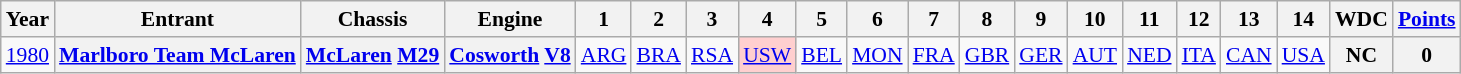<table class="wikitable" style="text-align:center; font-size:90%">
<tr>
<th>Year</th>
<th>Entrant</th>
<th>Chassis</th>
<th>Engine</th>
<th>1</th>
<th>2</th>
<th>3</th>
<th>4</th>
<th>5</th>
<th>6</th>
<th>7</th>
<th>8</th>
<th>9</th>
<th>10</th>
<th>11</th>
<th>12</th>
<th>13</th>
<th>14</th>
<th>WDC</th>
<th><a href='#'>Points</a></th>
</tr>
<tr>
<td><a href='#'>1980</a></td>
<th><a href='#'>Marlboro Team McLaren</a></th>
<th><a href='#'>McLaren</a> <a href='#'>M29</a></th>
<th><a href='#'>Cosworth</a> <a href='#'>V8</a></th>
<td><a href='#'>ARG</a></td>
<td><a href='#'>BRA</a></td>
<td><a href='#'>RSA</a></td>
<td style="background:#ffcfcf;"><a href='#'>USW</a><br></td>
<td><a href='#'>BEL</a></td>
<td><a href='#'>MON</a></td>
<td><a href='#'>FRA</a></td>
<td><a href='#'>GBR</a></td>
<td><a href='#'>GER</a></td>
<td><a href='#'>AUT</a></td>
<td><a href='#'>NED</a></td>
<td><a href='#'>ITA</a></td>
<td><a href='#'>CAN</a></td>
<td><a href='#'>USA</a></td>
<th>NC</th>
<th>0</th>
</tr>
</table>
